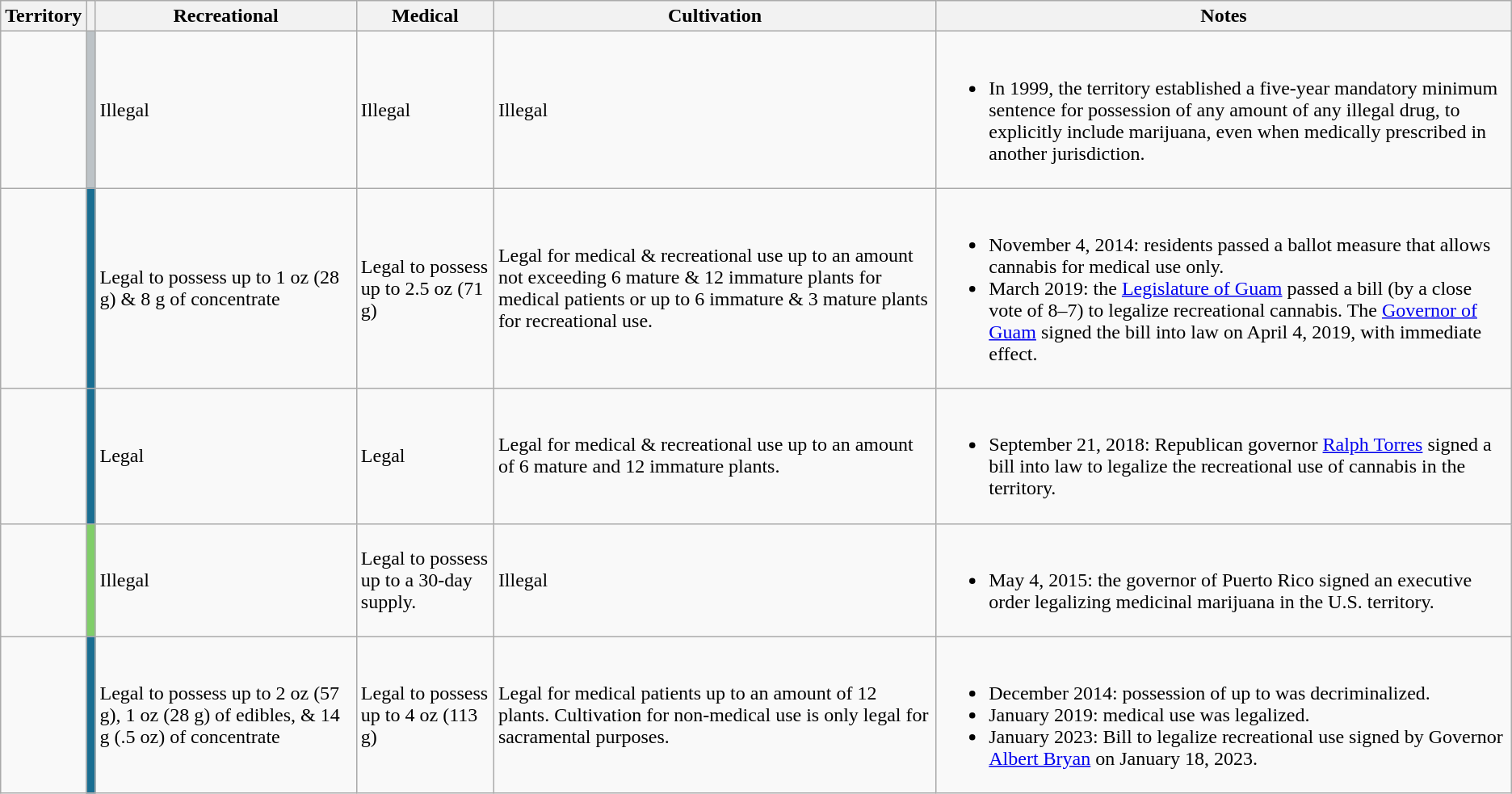<table class="wikitable sortable sticky-header">
<tr>
<th>Territory</th>
<th></th>
<th>Recreational</th>
<th>Medical</th>
<th>Cultivation</th>
<th class="unsortable">Notes</th>
</tr>
<tr>
<td></td>
<td style="background:#BDC3C7;"></td>
<td>Illegal</td>
<td>Illegal</td>
<td>Illegal</td>
<td><br><ul><li>In 1999, the territory established a five-year mandatory minimum sentence for possession of any amount of any illegal drug, to explicitly include marijuana, even when medically prescribed in another jurisdiction.</li></ul></td>
</tr>
<tr>
<td></td>
<td style="background:#196E92;"></td>
<td>Legal to possess up to 1 oz (28 g) & 8 g of concentrate</td>
<td>Legal to possess up to 2.5 oz (71 g)</td>
<td>Legal for medical & recreational use up to an amount not exceeding 6 mature & 12 immature plants for medical patients or up to 6 immature & 3 mature plants for recreational use.</td>
<td><br><ul><li>November 4, 2014: residents passed a ballot measure that allows cannabis for medical use only.</li><li>March 2019: the <a href='#'>Legislature of Guam</a> passed a bill (by a close vote of 8–7) to legalize recreational cannabis. The <a href='#'>Governor of Guam</a> signed the bill into law on April 4, 2019, with immediate effect.</li></ul></td>
</tr>
<tr>
<td></td>
<td style="background:#196E92;"></td>
<td>Legal</td>
<td>Legal</td>
<td>Legal for medical & recreational use up to an amount of 6 mature and 12 immature plants.</td>
<td><br><ul><li>September 21, 2018: Republican governor <a href='#'>Ralph Torres</a> signed a bill into law to legalize the recreational use of cannabis in the territory.</li></ul></td>
</tr>
<tr>
<td></td>
<td style="background:#80CE69;"></td>
<td>Illegal</td>
<td>Legal to possess up to a 30-day supply.</td>
<td>Illegal</td>
<td><br><ul><li>May 4, 2015: the governor of Puerto Rico signed an executive order legalizing medicinal marijuana in the U.S. territory.</li></ul></td>
</tr>
<tr>
<td></td>
<td style="background:#196E92;"></td>
<td>Legal to possess up to 2 oz (57 g), 1 oz (28 g) of edibles, & 14 g (.5 oz) of concentrate</td>
<td>Legal to possess up to 4 oz (113 g)</td>
<td>Legal for medical patients up to an amount of 12 plants. Cultivation for non-medical use is only legal for sacramental purposes.</td>
<td><br><ul><li>December 2014: possession of up to  was decriminalized.</li><li>January 2019: medical use was legalized.</li><li>January 2023: Bill to legalize recreational use signed by Governor <a href='#'>Albert Bryan</a> on January 18, 2023.</li></ul></td>
</tr>
</table>
